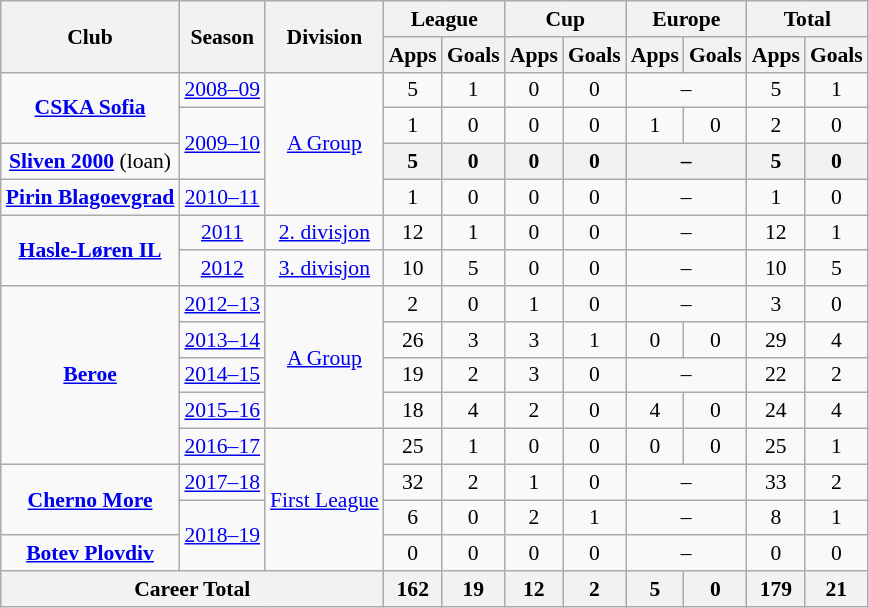<table class="wikitable" style="font-size:90%; text-align: center">
<tr>
<th rowspan=2>Club</th>
<th rowspan=2>Season</th>
<th rowspan="2">Division</th>
<th colspan=2>League</th>
<th colspan=2>Cup</th>
<th colspan=2>Europe</th>
<th colspan=2>Total</th>
</tr>
<tr>
<th>Apps</th>
<th>Goals</th>
<th>Apps</th>
<th>Goals</th>
<th>Apps</th>
<th>Goals</th>
<th>Apps</th>
<th>Goals</th>
</tr>
<tr>
<td rowspan=2><strong><a href='#'>CSKA Sofia</a></strong></td>
<td><a href='#'>2008–09</a></td>
<td rowspan="4"><a href='#'>A Group</a></td>
<td>5</td>
<td>1</td>
<td>0</td>
<td>0</td>
<td colspan="2">–</td>
<td>5</td>
<td>1</td>
</tr>
<tr>
<td rowspan=2><a href='#'>2009–10</a></td>
<td>1</td>
<td>0</td>
<td>0</td>
<td>0</td>
<td>1</td>
<td>0</td>
<td>2</td>
<td>0</td>
</tr>
<tr>
<td rowspan=1><strong><a href='#'>Sliven 2000</a></strong> (loan)</td>
<th>5</th>
<th>0</th>
<th>0</th>
<th>0</th>
<th colspan="2">–</th>
<th>5</th>
<th>0</th>
</tr>
<tr>
<td rowspan=1><strong><a href='#'>Pirin Blagoevgrad</a></strong></td>
<td><a href='#'>2010–11</a></td>
<td>1</td>
<td>0</td>
<td>0</td>
<td>0</td>
<td colspan="2">–</td>
<td>1</td>
<td>0</td>
</tr>
<tr>
<td rowspan=2><strong><a href='#'>Hasle-Løren IL</a></strong></td>
<td><a href='#'>2011</a></td>
<td rowspan="1"><a href='#'>2. divisjon</a></td>
<td>12</td>
<td>1</td>
<td>0</td>
<td>0</td>
<td colspan="2">–</td>
<td>12</td>
<td>1</td>
</tr>
<tr>
<td><a href='#'>2012</a></td>
<td rowspan="1"><a href='#'>3. divisjon</a></td>
<td>10</td>
<td>5</td>
<td>0</td>
<td>0</td>
<td colspan="2">–</td>
<td>10</td>
<td>5</td>
</tr>
<tr>
<td rowspan=5><strong><a href='#'>Beroe</a></strong></td>
<td><a href='#'>2012–13</a></td>
<td rowspan=4><a href='#'>A Group</a></td>
<td>2</td>
<td>0</td>
<td>1</td>
<td>0</td>
<td colspan="2">–</td>
<td>3</td>
<td>0</td>
</tr>
<tr>
<td><a href='#'>2013–14</a></td>
<td>26</td>
<td>3</td>
<td>3</td>
<td>1</td>
<td>0</td>
<td>0</td>
<td>29</td>
<td>4</td>
</tr>
<tr>
<td><a href='#'>2014–15</a></td>
<td>19</td>
<td>2</td>
<td>3</td>
<td>0</td>
<td colspan="2">–</td>
<td>22</td>
<td>2</td>
</tr>
<tr>
<td><a href='#'>2015–16</a></td>
<td>18</td>
<td>4</td>
<td>2</td>
<td>0</td>
<td>4</td>
<td>0</td>
<td>24</td>
<td>4</td>
</tr>
<tr>
<td><a href='#'>2016–17</a></td>
<td rowspan=4><a href='#'>First League</a></td>
<td>25</td>
<td>1</td>
<td>0</td>
<td>0</td>
<td>0</td>
<td>0</td>
<td>25</td>
<td>1</td>
</tr>
<tr>
<td rowspan=2><strong><a href='#'>Cherno More</a></strong></td>
<td><a href='#'>2017–18</a></td>
<td>32</td>
<td>2</td>
<td>1</td>
<td>0</td>
<td colspan="2">–</td>
<td>33</td>
<td>2</td>
</tr>
<tr>
<td rowspan=2><a href='#'>2018–19</a></td>
<td>6</td>
<td>0</td>
<td>2</td>
<td>1</td>
<td colspan="2">–</td>
<td>8</td>
<td>1</td>
</tr>
<tr>
<td rowspan=1><strong><a href='#'>Botev Plovdiv</a></strong></td>
<td>0</td>
<td>0</td>
<td>0</td>
<td>0</td>
<td colspan="2">–</td>
<td>0</td>
<td>0</td>
</tr>
<tr>
<th colspan=3>Career Total</th>
<th>162</th>
<th>19</th>
<th>12</th>
<th>2</th>
<th>5</th>
<th>0</th>
<th>179</th>
<th>21</th>
</tr>
</table>
